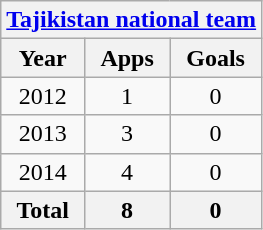<table class="wikitable" style="text-align:center">
<tr>
<th colspan=3><a href='#'>Tajikistan national team</a></th>
</tr>
<tr>
<th>Year</th>
<th>Apps</th>
<th>Goals</th>
</tr>
<tr>
<td>2012</td>
<td>1</td>
<td>0</td>
</tr>
<tr>
<td>2013</td>
<td>3</td>
<td>0</td>
</tr>
<tr>
<td>2014</td>
<td>4</td>
<td>0</td>
</tr>
<tr>
<th>Total</th>
<th>8</th>
<th>0</th>
</tr>
</table>
